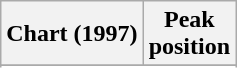<table class="wikitable sortable plainrowheaders" style="text-align:center">
<tr>
<th scope="col">Chart (1997)</th>
<th scope="col">Peak<br> position</th>
</tr>
<tr>
</tr>
<tr>
</tr>
<tr>
</tr>
<tr>
</tr>
<tr>
</tr>
<tr>
</tr>
<tr>
</tr>
<tr>
</tr>
<tr>
</tr>
<tr>
</tr>
<tr>
</tr>
<tr>
</tr>
</table>
